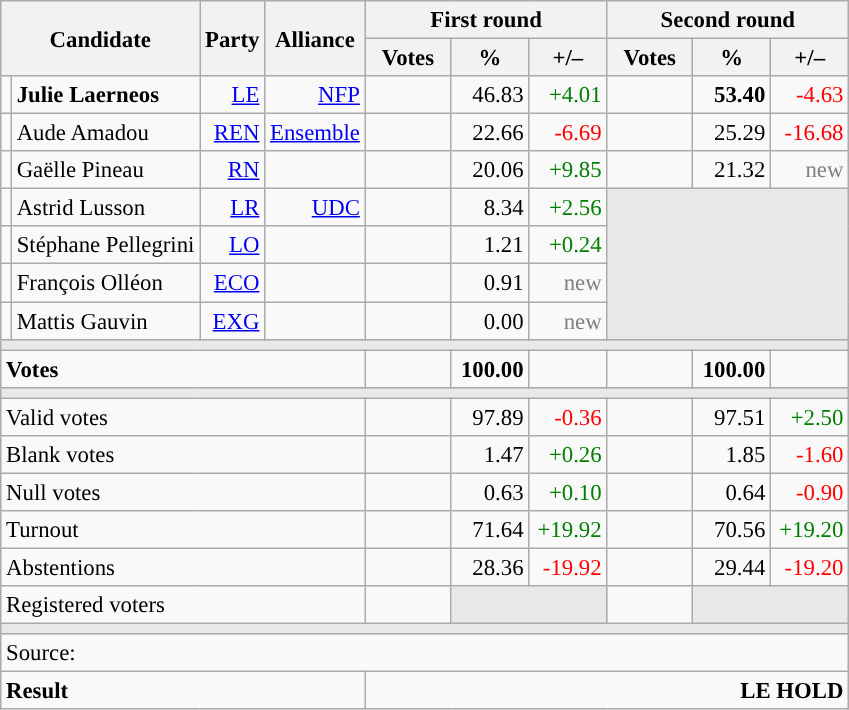<table class="wikitable" style="text-align:right;font-size:95%;">
<tr>
<th rowspan="2" colspan="2">Candidate</th>
<th colspan="1" rowspan="2">Party</th>
<th colspan="1" rowspan="2">Alliance</th>
<th colspan="3">First round</th>
<th colspan="3">Second round</th>
</tr>
<tr>
<th style="width:50px;">Votes</th>
<th style="width:45px;">%</th>
<th style="width:45px;">+/–</th>
<th style="width:50px;">Votes</th>
<th style="width:45px;">%</th>
<th style="width:45px;">+/–</th>
</tr>
<tr>
<td style="color:inherit;background:"></td>
<td style="text-align:left;"><strong>Julie Laerneos</strong></td>
<td><a href='#'>LE</a></td>
<td><a href='#'>NFP</a></td>
<td></td>
<td>46.83</td>
<td style="color:green;">+4.01</td>
<td><strong></strong></td>
<td><strong>53.40</strong></td>
<td style="color:red;">-4.63</td>
</tr>
<tr>
<td style="color:inherit;background:"></td>
<td style="text-align:left;">Aude Amadou</td>
<td><a href='#'>REN</a></td>
<td><a href='#'>Ensemble</a></td>
<td></td>
<td>22.66</td>
<td style="color:red;">-6.69</td>
<td></td>
<td>25.29</td>
<td style="color:red;">-16.68</td>
</tr>
<tr>
<td style="color:inherit;background:"></td>
<td style="text-align:left;">Gaëlle Pineau</td>
<td><a href='#'>RN</a></td>
<td></td>
<td></td>
<td>20.06</td>
<td style="color:green;">+9.85</td>
<td></td>
<td>21.32</td>
<td style="color:grey;">new</td>
</tr>
<tr>
<td style="color:inherit;background:"></td>
<td style="text-align:left;">Astrid Lusson</td>
<td><a href='#'>LR</a></td>
<td><a href='#'>UDC</a></td>
<td></td>
<td>8.34</td>
<td style="color:green;">+2.56</td>
<td colspan="3" rowspan="4" style="background:#E9E9E9;"></td>
</tr>
<tr>
<td style="color:inherit;background:"></td>
<td style="text-align:left;">Stéphane Pellegrini</td>
<td><a href='#'>LO</a></td>
<td></td>
<td></td>
<td>1.21</td>
<td style="color:green;">+0.24</td>
</tr>
<tr>
<td style="color:inherit;background:"></td>
<td style="text-align:left;">François Olléon</td>
<td><a href='#'>ECO</a></td>
<td></td>
<td></td>
<td>0.91</td>
<td style="color:grey;">new</td>
</tr>
<tr>
<td style="color:inherit;background:"></td>
<td style="text-align:left;">Mattis Gauvin</td>
<td><a href='#'>EXG</a></td>
<td></td>
<td></td>
<td>0.00</td>
<td style="color:grey;">new</td>
</tr>
<tr>
<td colspan="10" style="background:#E9E9E9;"></td>
</tr>
<tr style="font-weight:bold;">
<td colspan="4" style="text-align:left;">Votes</td>
<td></td>
<td>100.00</td>
<td></td>
<td></td>
<td>100.00</td>
<td></td>
</tr>
<tr>
<td colspan="10" style="background:#E9E9E9;"></td>
</tr>
<tr>
<td colspan="4" style="text-align:left;">Valid votes</td>
<td></td>
<td>97.89</td>
<td style="color:red;">-0.36</td>
<td></td>
<td>97.51</td>
<td style="color:green;">+2.50</td>
</tr>
<tr>
<td colspan="4" style="text-align:left;">Blank votes</td>
<td></td>
<td>1.47</td>
<td style="color:green;">+0.26</td>
<td></td>
<td>1.85</td>
<td style="color:red;">-1.60</td>
</tr>
<tr>
<td colspan="4" style="text-align:left;">Null votes</td>
<td></td>
<td>0.63</td>
<td style="color:green;">+0.10</td>
<td></td>
<td>0.64</td>
<td style="color:red;">-0.90</td>
</tr>
<tr>
<td colspan="4" style="text-align:left;">Turnout</td>
<td></td>
<td>71.64</td>
<td style="color:green;">+19.92</td>
<td></td>
<td>70.56</td>
<td style="color:green;">+19.20</td>
</tr>
<tr>
<td colspan="4" style="text-align:left;">Abstentions</td>
<td></td>
<td>28.36</td>
<td style="color:red;">-19.92</td>
<td></td>
<td>29.44</td>
<td style="color:red;">-19.20</td>
</tr>
<tr>
<td colspan="4" style="text-align:left;">Registered voters</td>
<td></td>
<td colspan="2" style="background:#E9E9E9;"></td>
<td></td>
<td colspan="2" style="background:#E9E9E9;"></td>
</tr>
<tr>
<td colspan="10" style="background:#E9E9E9;"></td>
</tr>
<tr>
<td colspan="10" style="text-align:left;">Source: </td>
</tr>
<tr style="font-weight:bold">
<td colspan="4" style="text-align:left;">Result</td>
<td colspan="6" style="background-color:">LE HOLD</td>
</tr>
</table>
